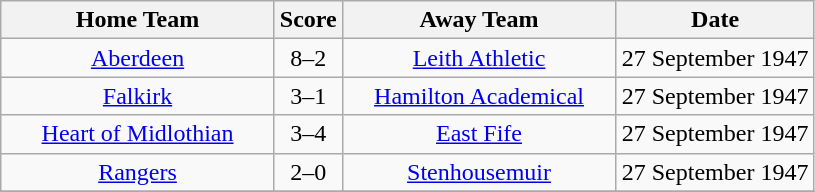<table class="wikitable" style="text-align:center;">
<tr>
<th width=175>Home Team</th>
<th width=20>Score</th>
<th width=175>Away Team</th>
<th width= 125>Date</th>
</tr>
<tr>
<td><a href='#'>Aberdeen</a></td>
<td>8–2</td>
<td><a href='#'>Leith Athletic</a></td>
<td>27 September 1947</td>
</tr>
<tr>
<td><a href='#'>Falkirk</a></td>
<td>3–1</td>
<td><a href='#'>Hamilton Academical</a></td>
<td>27 September 1947</td>
</tr>
<tr>
<td><a href='#'>Heart of Midlothian</a></td>
<td>3–4</td>
<td><a href='#'>East Fife</a></td>
<td>27 September 1947</td>
</tr>
<tr>
<td><a href='#'>Rangers</a></td>
<td>2–0</td>
<td><a href='#'>Stenhousemuir</a></td>
<td>27 September 1947</td>
</tr>
<tr>
</tr>
</table>
